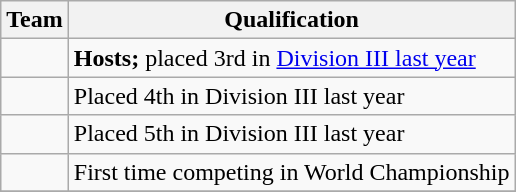<table class="wikitable">
<tr>
<th>Team</th>
<th>Qualification</th>
</tr>
<tr>
<td></td>
<td><strong>Hosts;</strong> placed 3rd in <a href='#'>Division III last year</a></td>
</tr>
<tr>
<td></td>
<td>Placed 4th in Division III last year</td>
</tr>
<tr>
<td></td>
<td>Placed 5th in Division III last year</td>
</tr>
<tr>
<td></td>
<td>First time competing in World Championship</td>
</tr>
<tr>
</tr>
</table>
